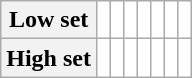<table class="wikitable" style="font-size:125%; font-weight:bold; text-align:center; background:white;">
<tr>
<th style="font-size:80%;">Low set</th>
<td></td>
<td></td>
<td></td>
<td></td>
<td></td>
<td></td>
<td></td>
</tr>
<tr>
<th style="font-size:80%;">High set</th>
<td></td>
<td></td>
<td></td>
<td></td>
<td></td>
<td></td>
<td></td>
</tr>
</table>
